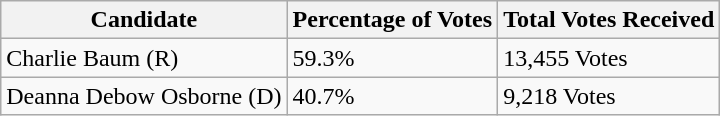<table class="wikitable">
<tr>
<th>Candidate</th>
<th>Percentage of Votes</th>
<th>Total Votes Received</th>
</tr>
<tr>
<td>Charlie Baum (R)</td>
<td>59.3%</td>
<td>13,455 Votes</td>
</tr>
<tr>
<td>Deanna Debow Osborne (D)</td>
<td>40.7%</td>
<td>9,218 Votes</td>
</tr>
</table>
